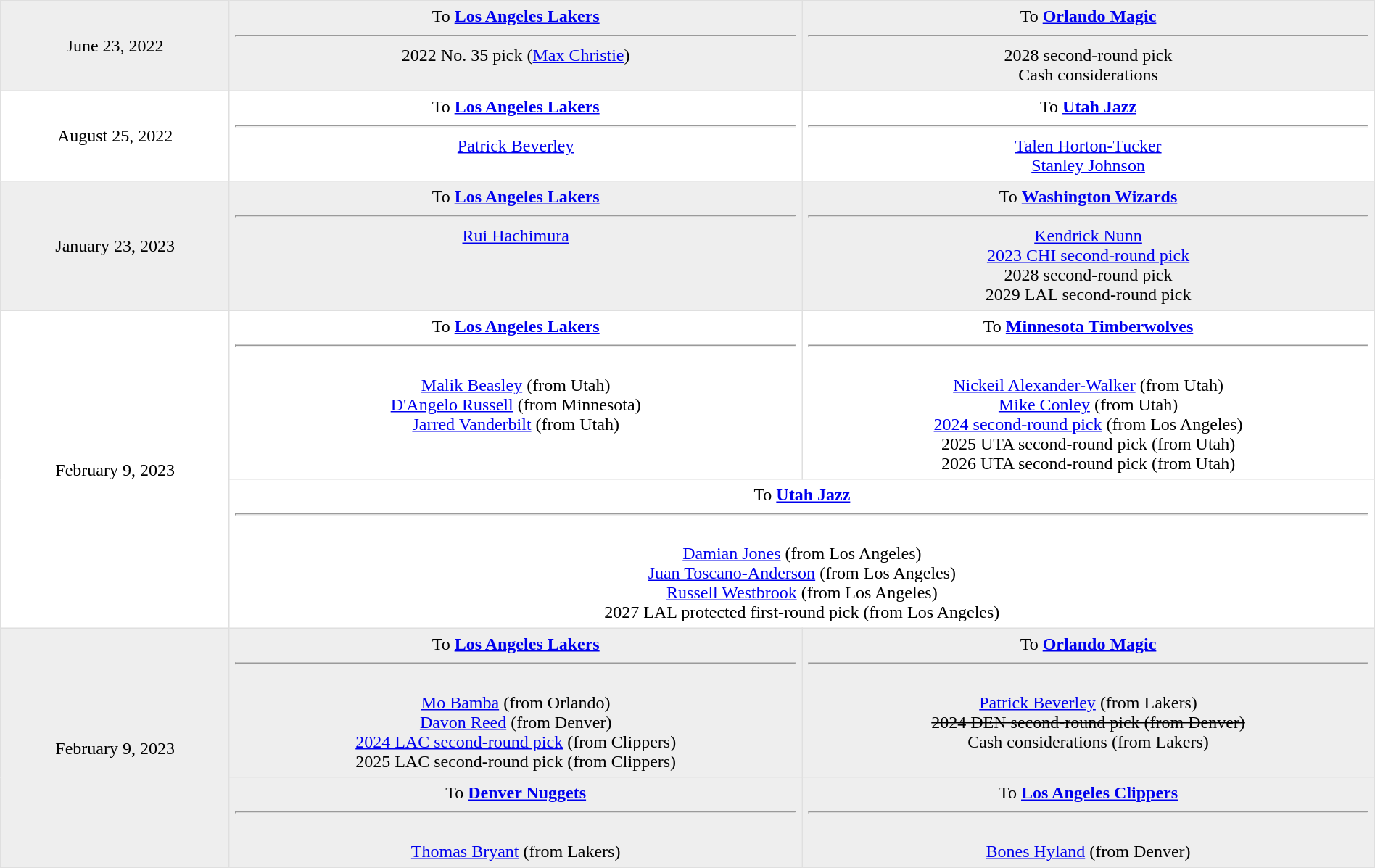<table border=1 style="border-collapse:collapse; text-align: center; width: 100%" bordercolor="#DFDFDF"  cellpadding="5">
<tr style="background:#eee;">
<td style="width:12%">June 23, 2022</td>
<td style="width:30%" valign="top">To <strong><a href='#'>Los Angeles Lakers</a></strong><hr>2022 No. 35 pick (<a href='#'>Max Christie</a>)</td>
<td style="width:30%" valign="top">To <strong><a href='#'>Orlando Magic</a></strong><hr>2028 second-round pick<br>Cash considerations</td>
</tr>
<tr>
<td style="width:12%">August 25, 2022</td>
<td style="width:30%" valign="top">To <strong><a href='#'>Los Angeles Lakers</a></strong><hr><a href='#'>Patrick Beverley</a></td>
<td style="width:30%" valign="top">To <strong><a href='#'>Utah Jazz</a></strong><hr><a href='#'>Talen Horton-Tucker</a><br><a href='#'>Stanley Johnson</a></td>
</tr>
<tr style="background:#eee;">
<td style="width:12%">January 23, 2023</td>
<td style="width:30%" valign="top">To <strong><a href='#'>Los Angeles Lakers</a></strong><hr><a href='#'>Rui Hachimura</a></td>
<td style="width:30%" valign="top">To <strong><a href='#'>Washington Wizards</a></strong><hr><a href='#'>Kendrick Nunn</a><br><a href='#'>2023 CHI second-round pick</a><br>2028 second-round pick<br>2029 LAL second-round pick</td>
</tr>
<tr>
<td rowspan=2>February 9, 2023</td>
<td valign="top">To <strong><a href='#'>Los Angeles Lakers</a></strong><hr><br><a href='#'>Malik Beasley</a> (from Utah)
<br><a href='#'>D'Angelo Russell</a> (from Minnesota)
<br><a href='#'>Jarred Vanderbilt</a> (from Utah)</td>
<td valign="top">To <strong><a href='#'>Minnesota Timberwolves</a></strong><hr><br><a href='#'>Nickeil Alexander-Walker</a> (from Utah)
<br><a href='#'>Mike Conley</a> (from Utah)
<br><a href='#'>2024 second-round pick</a> (from Los Angeles)
<br>2025 UTA second-round pick (from Utah)
<br>2026 UTA second-round pick (from Utah)</td>
</tr>
<tr>
<td colspan=2 valign="top">To <strong><a href='#'>Utah Jazz</a></strong><hr><br><a href='#'>Damian Jones</a> (from Los Angeles)
<br><a href='#'>Juan Toscano-Anderson</a> (from Los Angeles)
<br><a href='#'>Russell Westbrook</a> (from Los Angeles)
<br>2027 LAL protected first-round pick (from Los Angeles)</td>
</tr>
<tr style="background:#eee;">
<td rowspan=2>February 9, 2023<br></td>
<td align="center" valign="top">To <strong><a href='#'>Los Angeles Lakers</a></strong><hr><br><a href='#'>Mo Bamba</a> (from Orlando)
<br><a href='#'>Davon Reed</a> (from Denver)
<br><a href='#'>2024 LAC second-round pick</a> (from Clippers)
<br>2025 LAC second-round pick (from Clippers)</td>
<td align="center" valign="top">To <strong><a href='#'>Orlando Magic</a></strong><hr><br><a href='#'>Patrick Beverley</a> (from Lakers)
<br><s>2024 DEN second-round pick (from Denver)</s>
<br>Cash considerations (from Lakers)</td>
</tr>
<tr style="background:#eee;">
<td align="center" valign="top">To <strong><a href='#'>Denver Nuggets</a></strong><hr><br><a href='#'>Thomas Bryant</a> (from Lakers)</td>
<td align="center" valign="top">To <strong><a href='#'>Los Angeles Clippers</a></strong><hr><br><a href='#'>Bones Hyland</a> (from Denver)</td>
</tr>
</table>
